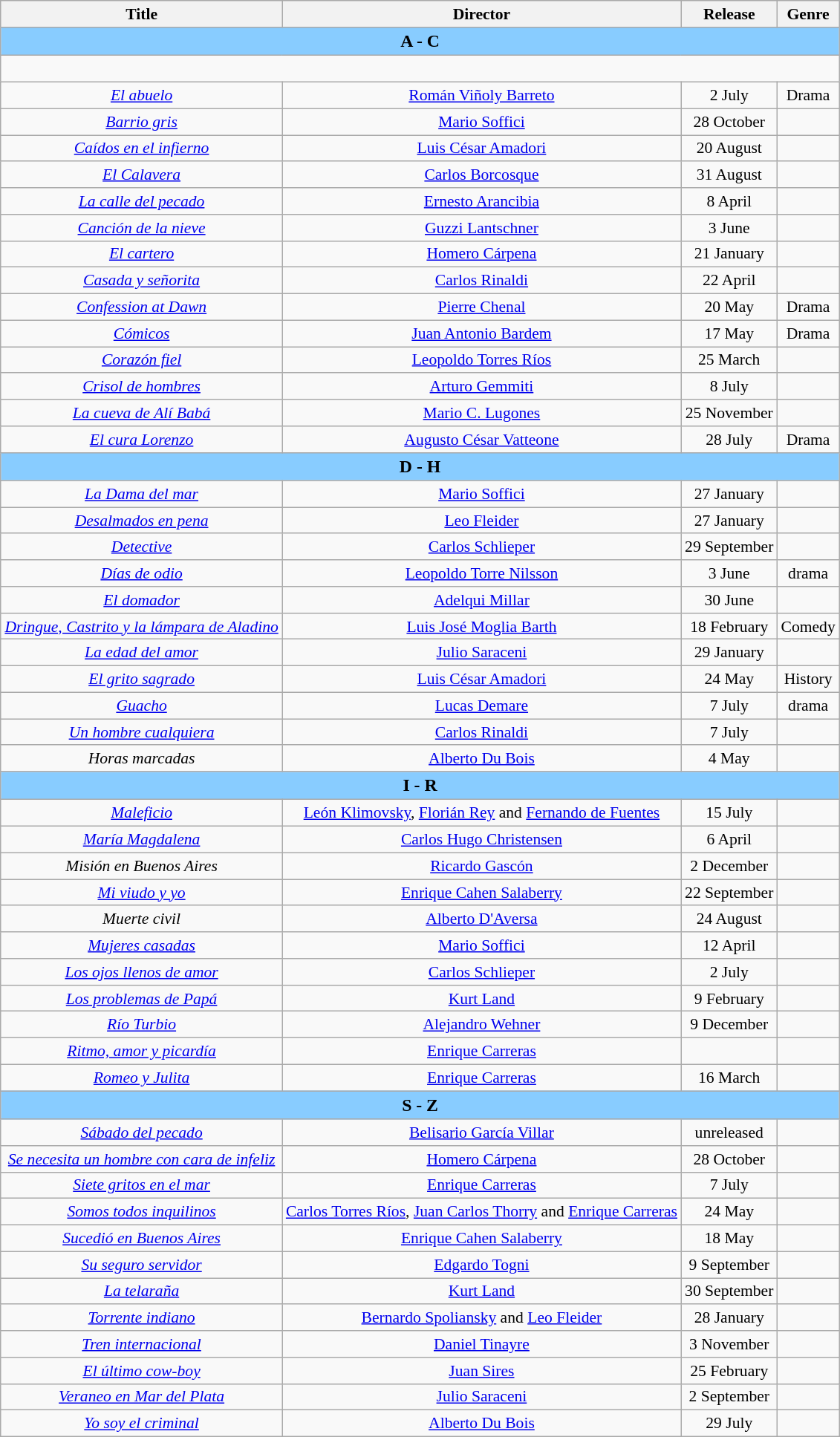<table class="wikitable" style="margin:1em 0 1em 1em; text-align: center; font-size: 90%;">
<tr>
<th scope="col">Title</th>
<th scope="col">Director</th>
<th scope="col">Release</th>
<th scope="col">Genre</th>
</tr>
<tr>
<th colspan="4" style="background-color:#88ccff; font-size:110%;"><strong>A  -  C</strong></th>
</tr>
<tr style="height:24px">
</tr>
<tr>
<td><em> <a href='#'>El abuelo</a></em></td>
<td><a href='#'>Román Viñoly Barreto</a></td>
<td>2 July</td>
<td>Drama</td>
</tr>
<tr>
<td><em><a href='#'>Barrio gris</a></em></td>
<td><a href='#'>Mario Soffici</a></td>
<td>28 October</td>
<td></td>
</tr>
<tr>
<td><em><a href='#'>Caídos en el infierno</a></em></td>
<td><a href='#'>Luis César Amadori</a></td>
<td>20 August</td>
<td></td>
</tr>
<tr>
<td><em><a href='#'>El Calavera</a></em></td>
<td><a href='#'>Carlos Borcosque</a></td>
<td>31 August</td>
<td></td>
</tr>
<tr>
<td><em><a href='#'>La calle del pecado</a></em></td>
<td><a href='#'>Ernesto Arancibia</a></td>
<td>8 April</td>
<td></td>
</tr>
<tr>
<td><em><a href='#'>Canción de la nieve</a></em></td>
<td><a href='#'>Guzzi Lantschner</a></td>
<td>3 June</td>
<td></td>
</tr>
<tr>
<td><em><a href='#'>El cartero</a></em></td>
<td><a href='#'>Homero Cárpena</a></td>
<td>21 January</td>
<td></td>
</tr>
<tr>
<td><em><a href='#'>Casada y señorita</a></em></td>
<td><a href='#'>Carlos Rinaldi</a></td>
<td>22 April</td>
<td></td>
</tr>
<tr>
<td><em><a href='#'>Confession at Dawn</a></em></td>
<td><a href='#'>Pierre Chenal</a></td>
<td>20 May</td>
<td>Drama</td>
</tr>
<tr>
<td><em><a href='#'>Cómicos</a></em></td>
<td><a href='#'>Juan Antonio Bardem</a></td>
<td>17 May</td>
<td>Drama</td>
</tr>
<tr>
<td><em><a href='#'>Corazón fiel</a></em></td>
<td><a href='#'>Leopoldo Torres Ríos</a></td>
<td>25 March</td>
<td></td>
</tr>
<tr>
<td><em><a href='#'>Crisol de hombres</a></em></td>
<td><a href='#'>Arturo Gemmiti</a></td>
<td>8 July</td>
<td></td>
</tr>
<tr>
<td><em><a href='#'>La cueva de Alí Babá</a></em></td>
<td><a href='#'>Mario C. Lugones</a></td>
<td>25 November</td>
<td></td>
</tr>
<tr>
<td><em><a href='#'>El cura Lorenzo</a></em></td>
<td><a href='#'>Augusto César Vatteone</a></td>
<td>28 July</td>
<td>Drama</td>
</tr>
<tr>
<th colspan="4" style="background-color:#88ccff; font-size:110%;"><strong>D  -  H</strong></th>
</tr>
<tr>
<td><em><a href='#'>La Dama del mar</a></em></td>
<td><a href='#'>Mario Soffici</a></td>
<td>27 January</td>
<td></td>
</tr>
<tr>
<td><em><a href='#'>Desalmados en pena</a></em></td>
<td><a href='#'>Leo Fleider</a></td>
<td>27 January</td>
<td></td>
</tr>
<tr>
<td><em> <a href='#'>Detective</a></em></td>
<td><a href='#'>Carlos Schlieper</a></td>
<td>29 September</td>
<td></td>
</tr>
<tr>
<td><em><a href='#'>Días de odio</a></em></td>
<td><a href='#'>Leopoldo Torre Nilsson</a></td>
<td>3 June</td>
<td>drama</td>
</tr>
<tr>
<td><em><a href='#'>El domador</a></em></td>
<td><a href='#'>Adelqui Millar</a></td>
<td>30 June</td>
<td></td>
</tr>
<tr>
<td><em><a href='#'>Dringue, Castrito y la lámpara de Aladino</a></em></td>
<td><a href='#'>Luis José Moglia Barth</a></td>
<td>18 February</td>
<td>Comedy</td>
</tr>
<tr>
<td><em><a href='#'>La edad del amor</a></em></td>
<td><a href='#'>Julio Saraceni</a></td>
<td>29 January</td>
<td></td>
</tr>
<tr>
<td><em><a href='#'>El grito sagrado</a></em></td>
<td><a href='#'>Luis César Amadori</a></td>
<td>24 May</td>
<td>History</td>
</tr>
<tr>
<td><em><a href='#'>Guacho</a></em></td>
<td><a href='#'>Lucas Demare</a></td>
<td>7 July</td>
<td>drama</td>
</tr>
<tr>
<td><em><a href='#'>Un hombre cualquiera</a></em></td>
<td><a href='#'>Carlos Rinaldi</a></td>
<td>7 July</td>
<td></td>
</tr>
<tr>
<td><em>Horas marcadas</em></td>
<td><a href='#'>Alberto Du Bois</a></td>
<td>4 May</td>
<td></td>
</tr>
<tr>
<th colspan="4" style="background-color:#88ccff; font-size:110%;"><strong>I  -  R</strong></th>
</tr>
<tr>
<td><em><a href='#'>Maleficio</a></em></td>
<td><a href='#'>León Klimovsky</a>, <a href='#'>Florián Rey</a> and <a href='#'>Fernando de Fuentes</a></td>
<td>15 July</td>
<td></td>
</tr>
<tr>
<td><em><a href='#'>María Magdalena</a></em></td>
<td><a href='#'>Carlos Hugo Christensen</a></td>
<td>6 April</td>
<td></td>
</tr>
<tr>
<td><em>Misión en Buenos Aires</em></td>
<td><a href='#'>Ricardo Gascón</a></td>
<td>2 December</td>
<td></td>
</tr>
<tr>
<td><em><a href='#'>Mi viudo y yo</a></em></td>
<td><a href='#'>Enrique Cahen Salaberry</a></td>
<td>22 September</td>
<td></td>
</tr>
<tr>
<td><em>Muerte civil</em></td>
<td><a href='#'>Alberto D'Aversa</a></td>
<td>24 August</td>
<td></td>
</tr>
<tr>
<td><em><a href='#'>Mujeres casadas</a></em></td>
<td><a href='#'>Mario Soffici</a></td>
<td>12 April</td>
<td></td>
</tr>
<tr>
<td><em><a href='#'>Los ojos llenos de amor</a></em></td>
<td><a href='#'>Carlos Schlieper</a></td>
<td>2 July</td>
<td></td>
</tr>
<tr>
<td><em><a href='#'>Los problemas de Papá</a></em></td>
<td><a href='#'>Kurt Land</a></td>
<td>9 February</td>
<td></td>
</tr>
<tr>
<td><em><a href='#'>Río Turbio</a></em></td>
<td><a href='#'>Alejandro Wehner</a></td>
<td>9 December</td>
<td></td>
</tr>
<tr>
<td><em><a href='#'>Ritmo, amor y picardía</a></em></td>
<td><a href='#'>Enrique Carreras</a></td>
<td></td>
<td></td>
</tr>
<tr>
<td><em><a href='#'>Romeo y Julita</a></em></td>
<td><a href='#'>Enrique Carreras</a></td>
<td>16 March</td>
<td></td>
</tr>
<tr>
<th colspan="4" style="background-color:#88ccff; font-size:110%;"><strong>S  -  Z</strong></th>
</tr>
<tr>
<td><em><a href='#'>Sábado del pecado</a></em></td>
<td><a href='#'>Belisario García Villar</a></td>
<td>unreleased</td>
<td></td>
</tr>
<tr>
<td><em><a href='#'>Se necesita un hombre con cara de infeliz</a></em></td>
<td><a href='#'>Homero Cárpena</a></td>
<td>28 October</td>
<td></td>
</tr>
<tr>
<td><em><a href='#'>Siete gritos en el mar</a></em></td>
<td><a href='#'>Enrique Carreras</a></td>
<td>7 July</td>
<td></td>
</tr>
<tr>
<td><em><a href='#'>Somos todos inquilinos</a></em></td>
<td><a href='#'>Carlos Torres Ríos</a>, <a href='#'>Juan Carlos Thorry</a> and <a href='#'>Enrique Carreras</a></td>
<td>24 May</td>
<td></td>
</tr>
<tr>
<td><em><a href='#'>Sucedió en Buenos Aires</a></em></td>
<td><a href='#'>Enrique Cahen Salaberry</a></td>
<td>18 May</td>
<td></td>
</tr>
<tr>
<td><em><a href='#'>Su seguro servidor</a></em></td>
<td><a href='#'>Edgardo Togni</a></td>
<td>9 September</td>
<td></td>
</tr>
<tr>
<td><em><a href='#'>La telaraña</a></em></td>
<td><a href='#'>Kurt Land</a></td>
<td>30 September</td>
<td></td>
</tr>
<tr>
<td><em><a href='#'>Torrente indiano</a></em></td>
<td><a href='#'>Bernardo Spoliansky</a> and <a href='#'>Leo Fleider</a></td>
<td>28 January</td>
<td></td>
</tr>
<tr>
<td><em><a href='#'>Tren internacional</a></em></td>
<td><a href='#'>Daniel Tinayre</a></td>
<td>3 November</td>
<td></td>
</tr>
<tr>
<td><em><a href='#'>El último cow-boy</a></em></td>
<td><a href='#'>Juan Sires</a></td>
<td>25 February</td>
<td></td>
</tr>
<tr>
<td><em><a href='#'>Veraneo en Mar del Plata</a></em></td>
<td><a href='#'>Julio Saraceni</a></td>
<td>2 September</td>
<td></td>
</tr>
<tr>
<td><em><a href='#'>Yo soy el criminal</a></em></td>
<td><a href='#'>Alberto Du Bois</a></td>
<td>29 July</td>
<td></td>
</tr>
</table>
